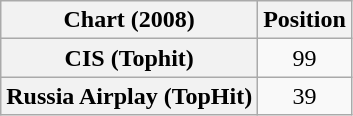<table class="wikitable plainrowheaders" style="text-align:center;">
<tr>
<th scope="col">Chart (2008)</th>
<th scope="col">Position</th>
</tr>
<tr>
<th scope="row">CIS (Tophit)</th>
<td>99</td>
</tr>
<tr>
<th scope="row">Russia Airplay (TopHit)</th>
<td>39</td>
</tr>
</table>
